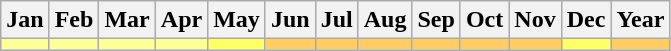<table class="wikitable">
<tr>
<th><strong>Jan</strong></th>
<th><strong>Feb</strong></th>
<th><strong>Mar</strong></th>
<th><strong>Apr</strong></th>
<th><strong>May</strong></th>
<th><strong>Jun</strong></th>
<th><strong>Jul</strong></th>
<th><strong>Aug</strong></th>
<th><strong>Sep</strong></th>
<th><strong>Oct</strong></th>
<th><strong>Nov</strong></th>
<th><strong>Dec</strong></th>
<th><strong>Year</strong></th>
</tr>
<tr>
<td style="background:#ff9; color:black;"><small></small></td>
<td style="background:#ff9; color:black;"><small></small></td>
<td style="background:#ff9; color:black;"><small></small></td>
<td style="background:#ff9; color:black;"><small></small></td>
<td style="background:#ff6; color:black;"><small></small></td>
<td style="background:#fc6; color:black;"><small></small></td>
<td style="background:#fc6; color:black;"><small></small></td>
<td style="background:#fc6; color:black;"><small></small></td>
<td style="background:#fc6; color:black;"><small></small></td>
<td style="background:#fc6; color:black;"><small></small></td>
<td style="background:#fc6; color:black;"><small></small></td>
<td style="background:#ff6; color:black;"><small></small></td>
<td style="background:#fc6; color:black;"><small></small></td>
</tr>
</table>
